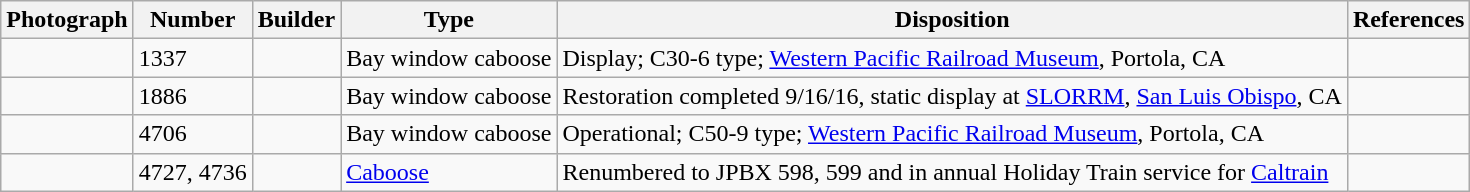<table class="wikitable">
<tr>
<th>Photograph</th>
<th>Number</th>
<th>Builder</th>
<th>Type</th>
<th>Disposition</th>
<th>References</th>
</tr>
<tr>
<td></td>
<td>1337</td>
<td></td>
<td>Bay window caboose</td>
<td>Display; C30-6 type; <a href='#'>Western Pacific Railroad Museum</a>, Portola, CA</td>
<td></td>
</tr>
<tr>
<td></td>
<td>1886</td>
<td></td>
<td>Bay window caboose</td>
<td>Restoration completed 9/16/16, static display at <a href='#'>SLORRM</a>, <a href='#'>San Luis Obispo</a>, CA</td>
<td></td>
</tr>
<tr>
<td></td>
<td>4706</td>
<td></td>
<td>Bay window caboose</td>
<td>Operational; C50-9 type; <a href='#'>Western Pacific Railroad Museum</a>, Portola, CA</td>
<td></td>
</tr>
<tr>
<td></td>
<td>4727, 4736</td>
<td></td>
<td><a href='#'>Caboose</a></td>
<td>Renumbered to JPBX 598, 599 and in annual Holiday Train service for <a href='#'>Caltrain</a></td>
<td></td>
</tr>
</table>
